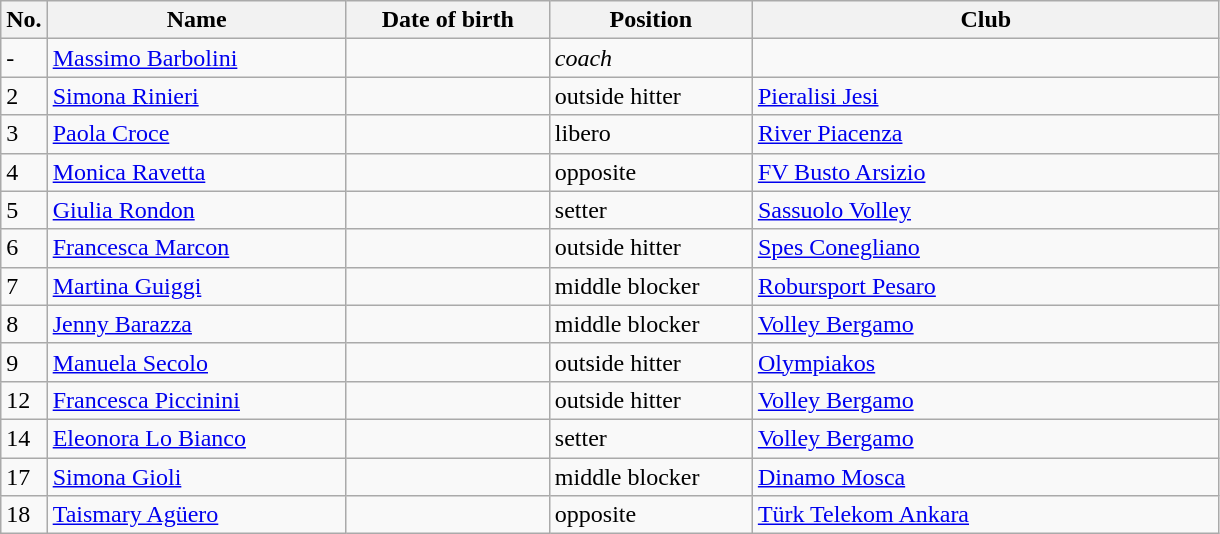<table class=wikitable sortable style=font-size:100%; text-align:center;>
<tr>
<th>No.</th>
<th style=width:12em>Name</th>
<th style=width:8em>Date of birth</th>
<th style=width:8em>Position</th>
<th style=width:19em>Club</th>
</tr>
<tr>
<td>-</td>
<td><a href='#'>Massimo Barbolini</a></td>
<td></td>
<td><em>coach</em></td>
<td></td>
</tr>
<tr>
<td>2</td>
<td><a href='#'>Simona Rinieri</a></td>
<td></td>
<td>outside hitter</td>
<td> <a href='#'>Pieralisi Jesi</a></td>
</tr>
<tr>
<td>3</td>
<td><a href='#'>Paola Croce</a></td>
<td></td>
<td>libero</td>
<td> <a href='#'>River Piacenza</a></td>
</tr>
<tr>
<td>4</td>
<td><a href='#'>Monica Ravetta</a></td>
<td></td>
<td>opposite</td>
<td> <a href='#'>FV Busto Arsizio</a></td>
</tr>
<tr>
<td>5</td>
<td><a href='#'>Giulia Rondon</a></td>
<td></td>
<td>setter</td>
<td> <a href='#'>Sassuolo Volley</a></td>
</tr>
<tr>
<td>6</td>
<td><a href='#'>Francesca Marcon</a></td>
<td></td>
<td>outside hitter</td>
<td> <a href='#'>Spes Conegliano</a></td>
</tr>
<tr>
<td>7</td>
<td><a href='#'>Martina Guiggi</a></td>
<td></td>
<td>middle blocker</td>
<td> <a href='#'>Robursport Pesaro</a></td>
</tr>
<tr>
<td>8</td>
<td><a href='#'>Jenny Barazza</a></td>
<td></td>
<td>middle blocker</td>
<td> <a href='#'>Volley Bergamo</a></td>
</tr>
<tr>
<td>9</td>
<td><a href='#'>Manuela Secolo</a></td>
<td></td>
<td>outside hitter</td>
<td> <a href='#'>Olympiakos</a></td>
</tr>
<tr>
<td>12</td>
<td><a href='#'>Francesca Piccinini</a></td>
<td></td>
<td>outside hitter</td>
<td> <a href='#'>Volley Bergamo</a></td>
</tr>
<tr>
<td>14</td>
<td><a href='#'>Eleonora Lo Bianco</a></td>
<td></td>
<td>setter</td>
<td> <a href='#'>Volley Bergamo</a></td>
</tr>
<tr>
<td>17</td>
<td><a href='#'>Simona Gioli</a></td>
<td></td>
<td>middle blocker</td>
<td> <a href='#'>Dinamo Mosca</a></td>
</tr>
<tr>
<td>18</td>
<td><a href='#'>Taismary Agüero</a></td>
<td></td>
<td>opposite</td>
<td> <a href='#'>Türk Telekom Ankara</a></td>
</tr>
</table>
